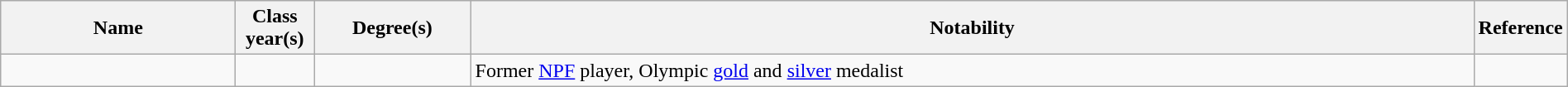<table class="wikitable sortable" style="width:100%">
<tr>
<th style="width:15%;">Name</th>
<th style="width:5%;">Class year(s)</th>
<th style="width:10%;">Degree(s)</th>
<th style="width:*;" class="unsortable">Notability</th>
<th style="width:5%;" class="unsortable">Reference</th>
</tr>
<tr>
<td></td>
<td style="text-align:center;"></td>
<td></td>
<td>Former <a href='#'>NPF</a> player, Olympic <a href='#'>gold</a> and <a href='#'>silver</a> medalist</td>
<td style="text-align:center;"></td>
</tr>
</table>
